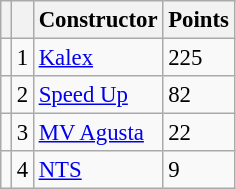<table class="wikitable" style="font-size: 95%;">
<tr>
<th></th>
<th></th>
<th>Constructor</th>
<th>Points</th>
</tr>
<tr>
<td></td>
<td align=center>1</td>
<td> <a href='#'>Kalex</a></td>
<td align=left>225</td>
</tr>
<tr>
<td></td>
<td align=center>2</td>
<td> <a href='#'>Speed Up</a></td>
<td align=left>82</td>
</tr>
<tr>
<td></td>
<td align=center>3</td>
<td> <a href='#'>MV Agusta</a></td>
<td align=left>22</td>
</tr>
<tr>
<td></td>
<td align=center>4</td>
<td> <a href='#'>NTS</a></td>
<td align=left>9</td>
</tr>
</table>
